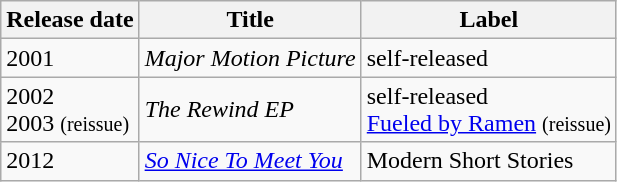<table class="wikitable">
<tr>
<th><strong>Release date</strong></th>
<th><strong>Title</strong></th>
<th><strong>Label</strong></th>
</tr>
<tr>
<td>2001</td>
<td><em>Major Motion Picture</em></td>
<td>self-released</td>
</tr>
<tr>
<td>2002<br>2003 <small>(reissue)</small></td>
<td><em>The Rewind EP</em></td>
<td>self-released<br><a href='#'>Fueled by Ramen</a> <small>(reissue)</small></td>
</tr>
<tr>
<td>2012</td>
<td><em><a href='#'>So Nice To Meet You</a></em></td>
<td>Modern Short Stories</td>
</tr>
</table>
